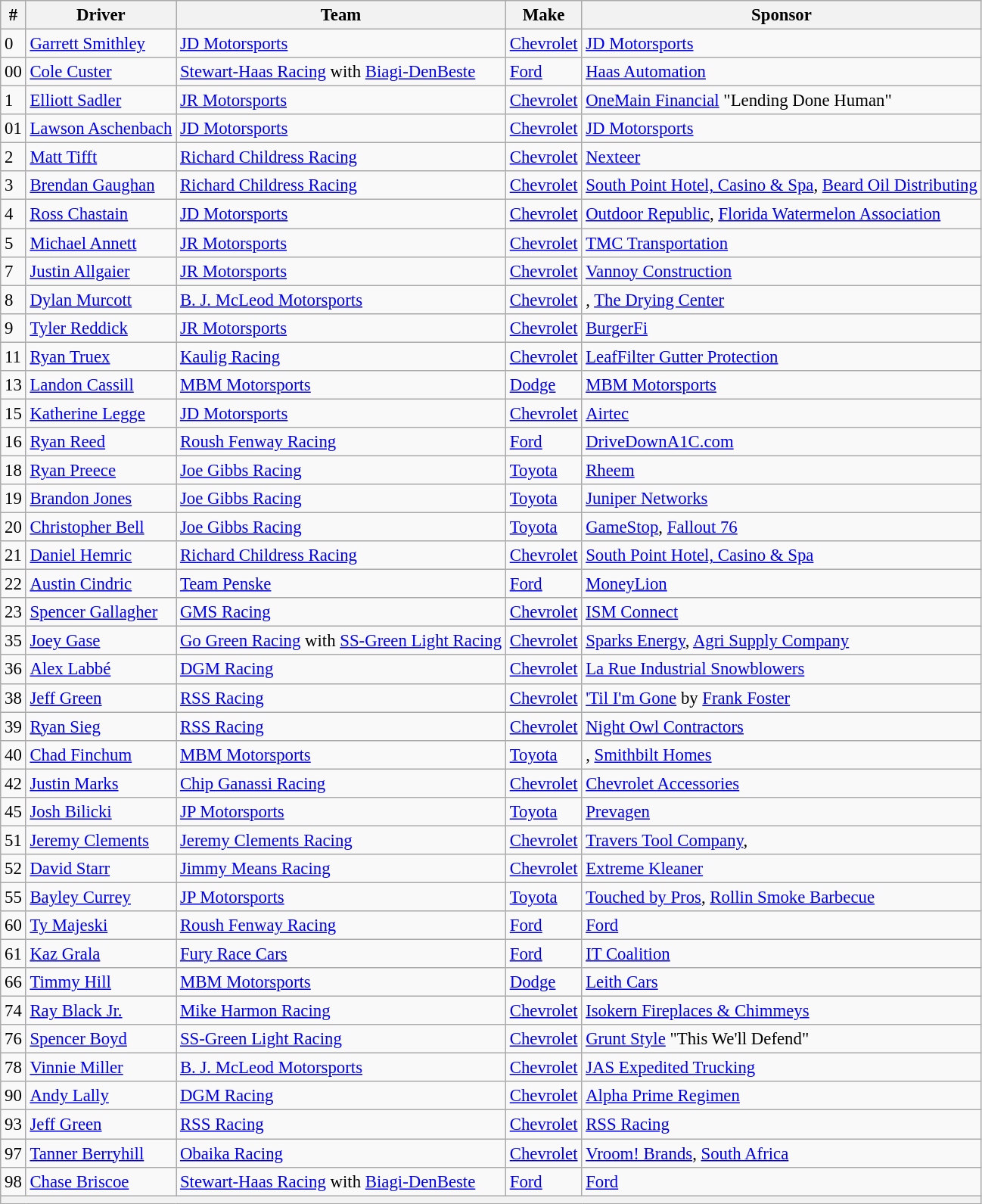<table class="wikitable" style="font-size:95%">
<tr>
<th>#</th>
<th>Driver</th>
<th>Team</th>
<th>Make</th>
<th>Sponsor</th>
</tr>
<tr>
<td>0</td>
<td><a href='#'>Garrett Smithley</a></td>
<td><a href='#'>JD Motorsports</a></td>
<td><a href='#'>Chevrolet</a></td>
<td><a href='#'>JD Motorsports</a></td>
</tr>
<tr>
<td>00</td>
<td><a href='#'>Cole Custer</a></td>
<td><a href='#'>Stewart-Haas Racing</a> with <a href='#'>Biagi-DenBeste</a></td>
<td><a href='#'>Ford</a></td>
<td><a href='#'>Haas Automation</a></td>
</tr>
<tr>
<td>1</td>
<td><a href='#'>Elliott Sadler</a></td>
<td><a href='#'>JR Motorsports</a></td>
<td><a href='#'>Chevrolet</a></td>
<td><a href='#'>OneMain Financial</a> "Lending Done Human"</td>
</tr>
<tr>
<td>01</td>
<td><a href='#'>Lawson Aschenbach</a></td>
<td><a href='#'>JD Motorsports</a></td>
<td><a href='#'>Chevrolet</a></td>
<td><a href='#'>JD Motorsports</a></td>
</tr>
<tr>
<td>2</td>
<td><a href='#'>Matt Tifft</a></td>
<td><a href='#'>Richard Childress Racing</a></td>
<td><a href='#'>Chevrolet</a></td>
<td><a href='#'>Nexteer</a></td>
</tr>
<tr>
<td>3</td>
<td><a href='#'>Brendan Gaughan</a></td>
<td><a href='#'>Richard Childress Racing</a></td>
<td><a href='#'>Chevrolet</a></td>
<td><a href='#'>South Point Hotel, Casino & Spa</a>, <a href='#'>Beard Oil Distributing</a></td>
</tr>
<tr>
<td>4</td>
<td><a href='#'>Ross Chastain</a></td>
<td><a href='#'>JD Motorsports</a></td>
<td><a href='#'>Chevrolet</a></td>
<td><a href='#'>Outdoor Republic</a>, <a href='#'>Florida Watermelon Association</a></td>
</tr>
<tr>
<td>5</td>
<td><a href='#'>Michael Annett</a></td>
<td><a href='#'>JR Motorsports</a></td>
<td><a href='#'>Chevrolet</a></td>
<td><a href='#'>TMC Transportation</a></td>
</tr>
<tr>
<td>7</td>
<td><a href='#'>Justin Allgaier</a></td>
<td><a href='#'>JR Motorsports</a></td>
<td><a href='#'>Chevrolet</a></td>
<td><a href='#'>Vannoy Construction</a></td>
</tr>
<tr>
<td>8</td>
<td><a href='#'>Dylan Murcott</a></td>
<td><a href='#'>B. J. McLeod Motorsports</a></td>
<td><a href='#'>Chevrolet</a></td>
<td>, <a href='#'>The Drying Center</a></td>
</tr>
<tr>
<td>9</td>
<td><a href='#'>Tyler Reddick</a></td>
<td><a href='#'>JR Motorsports</a></td>
<td><a href='#'>Chevrolet</a></td>
<td><a href='#'>BurgerFi</a></td>
</tr>
<tr>
<td>11</td>
<td><a href='#'>Ryan Truex</a></td>
<td><a href='#'>Kaulig Racing</a></td>
<td><a href='#'>Chevrolet</a></td>
<td><a href='#'>LeafFilter Gutter Protection</a></td>
</tr>
<tr>
<td>13</td>
<td><a href='#'>Landon Cassill</a></td>
<td><a href='#'>MBM Motorsports</a></td>
<td><a href='#'>Dodge</a></td>
<td><a href='#'>MBM Motorsports</a></td>
</tr>
<tr>
<td>15</td>
<td><a href='#'>Katherine Legge</a></td>
<td><a href='#'>JD Motorsports</a></td>
<td><a href='#'>Chevrolet</a></td>
<td><a href='#'>Airtec</a></td>
</tr>
<tr>
<td>16</td>
<td><a href='#'>Ryan Reed</a></td>
<td><a href='#'>Roush Fenway Racing</a></td>
<td><a href='#'>Ford</a></td>
<td><a href='#'>DriveDownA1C.com</a></td>
</tr>
<tr>
<td>18</td>
<td><a href='#'>Ryan Preece</a></td>
<td><a href='#'>Joe Gibbs Racing</a></td>
<td><a href='#'>Toyota</a></td>
<td><a href='#'>Rheem</a></td>
</tr>
<tr>
<td>19</td>
<td><a href='#'>Brandon Jones</a></td>
<td><a href='#'>Joe Gibbs Racing</a></td>
<td><a href='#'>Toyota</a></td>
<td><a href='#'>Juniper Networks</a></td>
</tr>
<tr>
<td>20</td>
<td><a href='#'>Christopher Bell</a></td>
<td><a href='#'>Joe Gibbs Racing</a></td>
<td><a href='#'>Toyota</a></td>
<td><a href='#'>GameStop</a>, <a href='#'>Fallout 76</a></td>
</tr>
<tr>
<td>21</td>
<td><a href='#'>Daniel Hemric</a></td>
<td><a href='#'>Richard Childress Racing</a></td>
<td><a href='#'>Chevrolet</a></td>
<td><a href='#'>South Point Hotel, Casino & Spa</a></td>
</tr>
<tr>
<td>22</td>
<td><a href='#'>Austin Cindric</a></td>
<td><a href='#'>Team Penske</a></td>
<td><a href='#'>Ford</a></td>
<td><a href='#'>MoneyLion</a></td>
</tr>
<tr>
<td>23</td>
<td><a href='#'>Spencer Gallagher</a></td>
<td><a href='#'>GMS Racing</a></td>
<td><a href='#'>Chevrolet</a></td>
<td><a href='#'>ISM Connect</a></td>
</tr>
<tr>
<td>35</td>
<td><a href='#'>Joey Gase</a></td>
<td><a href='#'>Go Green Racing</a> with <a href='#'>SS-Green Light Racing</a></td>
<td><a href='#'>Chevrolet</a></td>
<td><a href='#'>Sparks Energy</a>, <a href='#'>Agri Supply Company</a></td>
</tr>
<tr>
<td>36</td>
<td><a href='#'>Alex Labbé</a></td>
<td><a href='#'>DGM Racing</a></td>
<td><a href='#'>Chevrolet</a></td>
<td><a href='#'>La Rue Industrial Snowblowers</a></td>
</tr>
<tr>
<td>38</td>
<td><a href='#'>Jeff Green</a></td>
<td><a href='#'>RSS Racing</a></td>
<td><a href='#'>Chevrolet</a></td>
<td><a href='#'>'Til I'm Gone</a> by <a href='#'>Frank Foster</a></td>
</tr>
<tr>
<td>39</td>
<td><a href='#'>Ryan Sieg</a></td>
<td><a href='#'>RSS Racing</a></td>
<td><a href='#'>Chevrolet</a></td>
<td><a href='#'>Night Owl Contractors</a></td>
</tr>
<tr>
<td>40</td>
<td><a href='#'>Chad Finchum</a></td>
<td><a href='#'>MBM Motorsports</a></td>
<td><a href='#'>Toyota</a></td>
<td>, <a href='#'>Smithbilt Homes</a></td>
</tr>
<tr>
<td>42</td>
<td><a href='#'>Justin Marks</a></td>
<td><a href='#'>Chip Ganassi Racing</a></td>
<td><a href='#'>Chevrolet</a></td>
<td><a href='#'>Chevrolet Accessories</a></td>
</tr>
<tr>
<td>45</td>
<td><a href='#'>Josh Bilicki</a></td>
<td><a href='#'>JP Motorsports</a></td>
<td><a href='#'>Toyota</a></td>
<td><a href='#'>Prevagen</a></td>
</tr>
<tr>
<td>51</td>
<td><a href='#'>Jeremy Clements</a></td>
<td><a href='#'>Jeremy Clements Racing</a></td>
<td><a href='#'>Chevrolet</a></td>
<td><a href='#'>Travers Tool Company</a>, </td>
</tr>
<tr>
<td>52</td>
<td><a href='#'>David Starr</a></td>
<td><a href='#'>Jimmy Means Racing</a></td>
<td><a href='#'>Chevrolet</a></td>
<td><a href='#'>Extreme Kleaner</a></td>
</tr>
<tr>
<td>55</td>
<td><a href='#'>Bayley Currey</a></td>
<td><a href='#'>JP Motorsports</a></td>
<td><a href='#'>Toyota</a></td>
<td><a href='#'>Touched by Pros</a>, <a href='#'>Rollin Smoke Barbecue</a></td>
</tr>
<tr>
<td>60</td>
<td><a href='#'>Ty Majeski</a></td>
<td><a href='#'>Roush Fenway Racing</a></td>
<td><a href='#'>Ford</a></td>
<td><a href='#'>Ford</a></td>
</tr>
<tr>
<td>61</td>
<td><a href='#'>Kaz Grala</a></td>
<td><a href='#'>Fury Race Cars</a></td>
<td><a href='#'>Ford</a></td>
<td><a href='#'>IT Coalition</a></td>
</tr>
<tr>
<td>66</td>
<td><a href='#'>Timmy Hill</a></td>
<td><a href='#'>MBM Motorsports</a></td>
<td><a href='#'>Dodge</a></td>
<td><a href='#'>Leith Cars</a></td>
</tr>
<tr>
<td>74</td>
<td><a href='#'>Ray Black Jr.</a></td>
<td><a href='#'>Mike Harmon Racing</a></td>
<td><a href='#'>Chevrolet</a></td>
<td><a href='#'>Isokern Fireplaces & Chimmeys</a></td>
</tr>
<tr>
<td>76</td>
<td><a href='#'>Spencer Boyd</a></td>
<td><a href='#'>SS-Green Light Racing</a></td>
<td><a href='#'>Chevrolet</a></td>
<td><a href='#'>Grunt Style</a> "This We'll Defend"</td>
</tr>
<tr>
<td>78</td>
<td><a href='#'>Vinnie Miller</a></td>
<td><a href='#'>B. J. McLeod Motorsports</a></td>
<td><a href='#'>Chevrolet</a></td>
<td><a href='#'>JAS Expedited Trucking</a></td>
</tr>
<tr>
<td>90</td>
<td><a href='#'>Andy Lally</a></td>
<td><a href='#'>DGM Racing</a></td>
<td><a href='#'>Chevrolet</a></td>
<td><a href='#'>Alpha Prime Regimen</a></td>
</tr>
<tr>
<td>93</td>
<td><a href='#'>Jeff Green</a></td>
<td><a href='#'>RSS Racing</a></td>
<td><a href='#'>Chevrolet</a></td>
<td><a href='#'>RSS Racing</a></td>
</tr>
<tr>
<td>97</td>
<td><a href='#'>Tanner Berryhill</a></td>
<td><a href='#'>Obaika Racing</a></td>
<td><a href='#'>Chevrolet</a></td>
<td><a href='#'>Vroom! Brands</a>, <a href='#'>South Africa</a></td>
</tr>
<tr>
<td>98</td>
<td><a href='#'>Chase Briscoe</a></td>
<td><a href='#'>Stewart-Haas Racing</a> with <a href='#'>Biagi-DenBeste</a></td>
<td><a href='#'>Ford</a></td>
<td><a href='#'>Ford</a></td>
</tr>
<tr>
<th colspan="5"></th>
</tr>
</table>
